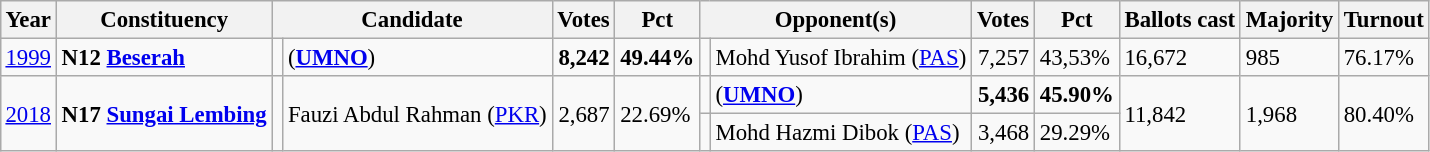<table class="wikitable" style="margin:0.5em ; font-size:95%">
<tr>
<th>Year</th>
<th>Constituency</th>
<th colspan=2>Candidate</th>
<th>Votes</th>
<th>Pct</th>
<th colspan=2>Opponent(s)</th>
<th>Votes</th>
<th>Pct</th>
<th>Ballots cast</th>
<th>Majority</th>
<th>Turnout</th>
</tr>
<tr>
<td><a href='#'>1999</a></td>
<td><strong>N12 <a href='#'>Beserah</a></strong></td>
<td></td>
<td> (<a href='#'><strong>UMNO</strong></a>)</td>
<td align="right"><strong>8,242</strong></td>
<td><strong>49.44%</strong></td>
<td></td>
<td>Mohd Yusof Ibrahim (<a href='#'>PAS</a>)</td>
<td align="right">7,257</td>
<td>43,53%</td>
<td>16,672</td>
<td>985</td>
<td>76.17%</td>
</tr>
<tr>
<td rowspan=2><a href='#'>2018</a></td>
<td rowspan=2><strong>N17 <a href='#'>Sungai Lembing</a></strong></td>
<td rowspan=2 ></td>
<td rowspan=2>Fauzi Abdul Rahman (<a href='#'>PKR</a>)</td>
<td rowspan=2 align="right">2,687</td>
<td rowspan=2>22.69%</td>
<td></td>
<td> (<a href='#'><strong>UMNO</strong></a>)</td>
<td align="right"><strong>5,436</strong></td>
<td><strong>45.90%</strong></td>
<td rowspan=2>11,842</td>
<td rowspan=2>1,968</td>
<td rowspan=2>80.40%</td>
</tr>
<tr>
<td></td>
<td>Mohd Hazmi Dibok (<a href='#'>PAS</a>)</td>
<td align="right">3,468</td>
<td>29.29%</td>
</tr>
</table>
